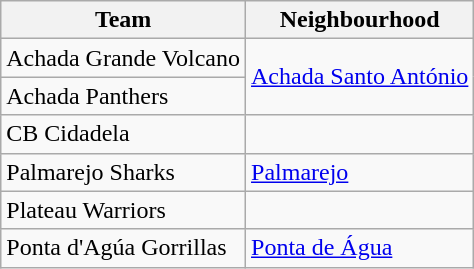<table class="wikitable">
<tr>
<th>Team</th>
<th>Neighbourhood</th>
</tr>
<tr>
<td>Achada Grande Volcano</td>
<td rowspan="2"><a href='#'>Achada Santo António</a></td>
</tr>
<tr>
<td>Achada Panthers</td>
</tr>
<tr>
<td>CB Cidadela</td>
<td></td>
</tr>
<tr>
<td>Palmarejo Sharks</td>
<td><a href='#'>Palmarejo</a></td>
</tr>
<tr>
<td>Plateau Warriors</td>
<td></td>
</tr>
<tr>
<td>Ponta d'Agúa Gorrillas</td>
<td><a href='#'>Ponta de Água</a></td>
</tr>
</table>
